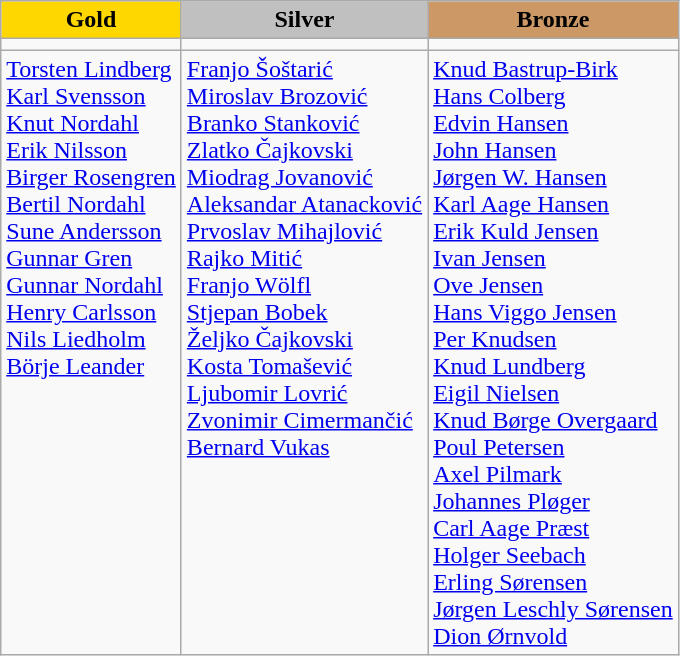<table class="wikitable">
<tr style="text-align:center">
<td style="background:gold"><strong>Gold</strong></td>
<td style="background:silver"><strong>Silver</strong></td>
<td style="background:#c96"><strong>Bronze</strong></td>
</tr>
<tr>
<td></td>
<td></td>
<td></td>
</tr>
<tr>
<td valign=top><a href='#'>Torsten Lindberg</a><br><a href='#'>Karl Svensson</a><br><a href='#'>Knut Nordahl</a><br><a href='#'>Erik Nilsson</a><br><a href='#'>Birger Rosengren</a><br><a href='#'>Bertil Nordahl</a><br><a href='#'>Sune Andersson</a><br><a href='#'>Gunnar Gren</a><br><a href='#'>Gunnar Nordahl</a><br><a href='#'>Henry Carlsson</a><br><a href='#'>Nils Liedholm</a><br><a href='#'>Börje Leander</a></td>
<td valign=top><a href='#'>Franjo Šoštarić</a><br><a href='#'>Miroslav Brozović</a><br><a href='#'>Branko Stanković</a><br><a href='#'>Zlatko Čajkovski</a><br><a href='#'>Miodrag Jovanović</a><br><a href='#'>Aleksandar Atanacković</a><br><a href='#'>Prvoslav Mihajlović</a><br><a href='#'>Rajko Mitić</a><br><a href='#'>Franjo Wölfl</a><br><a href='#'>Stjepan Bobek</a><br><a href='#'>Željko Čajkovski</a><br><a href='#'>Kosta Tomašević</a><br><a href='#'>Ljubomir Lovrić</a><br><a href='#'>Zvonimir Cimermančić</a><br><a href='#'>Bernard Vukas</a></td>
<td valign=top><a href='#'>Knud Bastrup-Birk</a><br><a href='#'>Hans Colberg</a><br><a href='#'>Edvin Hansen</a><br><a href='#'>John Hansen</a><br><a href='#'>Jørgen W. Hansen</a><br><a href='#'>Karl Aage Hansen</a><br><a href='#'>Erik Kuld Jensen</a><br><a href='#'>Ivan Jensen</a><br><a href='#'>Ove Jensen</a><br><a href='#'>Hans Viggo Jensen</a><br><a href='#'>Per Knudsen</a><br><a href='#'>Knud Lundberg</a><br><a href='#'>Eigil Nielsen</a><br><a href='#'>Knud Børge Overgaard</a><br><a href='#'>Poul Petersen</a><br><a href='#'>Axel Pilmark</a><br><a href='#'>Johannes Pløger</a><br><a href='#'>Carl Aage Præst</a><br><a href='#'>Holger Seebach</a><br><a href='#'>Erling Sørensen</a><br><a href='#'>Jørgen Leschly Sørensen</a><br><a href='#'>Dion Ørnvold</a></td>
</tr>
</table>
